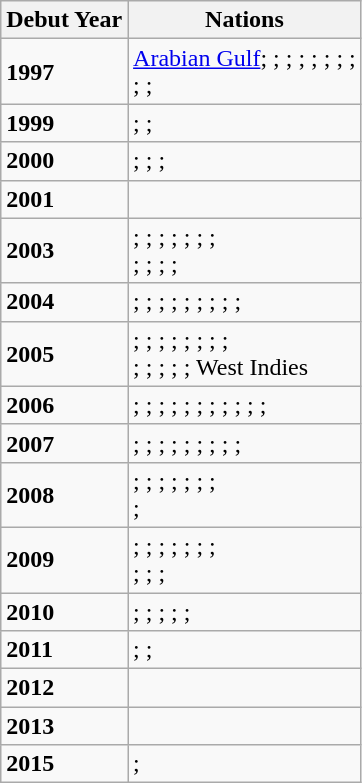<table class=wikitable>
<tr>
<th>Debut Year</th>
<th>Nations</th>
</tr>
<tr>
<td><strong>1997</strong></td>
<td><a href='#'>Arabian Gulf</a>; ; ; ; ; ; ; ;<br>; ; </td>
</tr>
<tr>
<td><strong>1999 </strong></td>
<td>; ; </td>
</tr>
<tr>
<td><strong>2000</strong></td>
<td>; ; ; </td>
</tr>
<tr>
<td><strong>2001</strong></td>
<td></td>
</tr>
<tr>
<td><strong>2003</strong></td>
<td>; ; ; ; ; ; ;<br>; ; ; ; </td>
</tr>
<tr>
<td><strong>2004</strong></td>
<td>; ; ; ; ; ; ; ; ; </td>
</tr>
<tr>
<td><strong>2005</strong></td>
<td>; ; ; ; ; ; ; ;<br>; ; ; ; ; West Indies</td>
</tr>
<tr>
<td><strong>2006</strong></td>
<td>; ; ; ; ; ; ; ; ; ; ; </td>
</tr>
<tr>
<td><strong>2007</strong></td>
<td>; ; ; ; ; ; ; ; ; </td>
</tr>
<tr>
<td><strong>2008</strong></td>
<td>; ; ; ; ; ; ;<br>; </td>
</tr>
<tr>
<td><strong>2009</strong></td>
<td>; ; ; ; ; ; ; <br>; ; ; </td>
</tr>
<tr>
<td><strong>2010</strong></td>
<td>; ; ; ; ; </td>
</tr>
<tr>
<td><strong>2011 </strong></td>
<td>; ; </td>
</tr>
<tr>
<td><strong>2012 </strong></td>
<td></td>
</tr>
<tr>
<td><strong>2013 </strong></td>
<td></td>
</tr>
<tr>
<td><strong>2015 </strong></td>
<td>; </td>
</tr>
</table>
